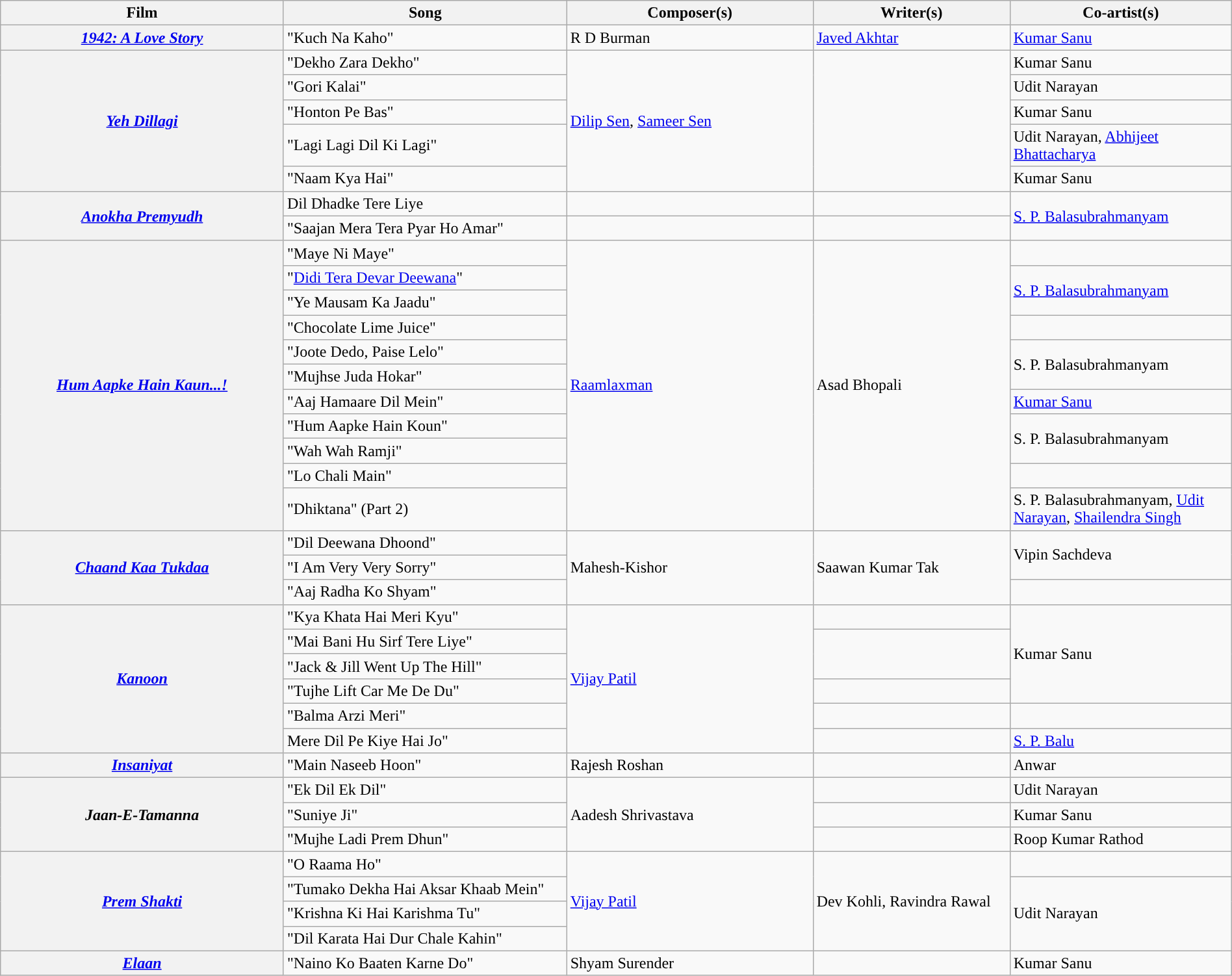<table class="wikitable plainrowheaders" style="width:100%; textcolor:#000">
<tr style="background:#b0e0e66;">
<th scope="col" style="width:23%;"><strong>Film</strong></th>
<th scope="col" style="width:23%;"><strong>Song</strong></th>
<th scope="col" style="width:20%;"><strong>Composer(s)</strong></th>
<th scope="col" style="width:16%;"><strong>Writer(s)</strong></th>
<th scope="col" style="width:18%;"><strong>Co-artist(s)</strong></th>
</tr>
<tr>
<th><em><a href='#'>1942: A Love Story</a></em></th>
<td>"Kuch Na Kaho"</td>
<td>R D Burman</td>
<td><a href='#'>Javed Akhtar</a></td>
<td><a href='#'>Kumar Sanu</a></td>
</tr>
<tr>
<th Rowspan=5><em><a href='#'>Yeh Dillagi</a></em></th>
<td>"Dekho Zara Dekho"</td>
<td rowspan=5><a href='#'>Dilip Sen</a>, <a href='#'>Sameer Sen</a></td>
<td rowspan=5></td>
<td>Kumar Sanu</td>
</tr>
<tr>
<td>"Gori Kalai"</td>
<td>Udit Narayan</td>
</tr>
<tr>
<td>"Honton Pe Bas"</td>
<td>Kumar Sanu</td>
</tr>
<tr>
<td>"Lagi Lagi Dil Ki Lagi"</td>
<td>Udit Narayan, <a href='#'>Abhijeet Bhattacharya</a></td>
</tr>
<tr>
<td>"Naam Kya Hai"</td>
<td>Kumar Sanu</td>
</tr>
<tr>
<th rowspan=2><em><a href='#'>Anokha Premyudh</a></em></th>
<td>Dil Dhadke Tere Liye</td>
<td></td>
<td></td>
<td rowspan=2><a href='#'>S. P. Balasubrahmanyam</a></td>
</tr>
<tr>
<td>"Saajan Mera Tera Pyar Ho Amar"</td>
<td></td>
<td></td>
</tr>
<tr>
<th Rowspan=11><em><a href='#'>Hum Aapke Hain Kaun...!</a></em></th>
<td>"Maye Ni Maye"</td>
<td rowspan=11><a href='#'>Raamlaxman</a></td>
<td rowspan=11>Asad Bhopali</td>
<td></td>
</tr>
<tr>
<td>"<a href='#'>Didi Tera Devar Deewana</a>"</td>
<td rowspan=2><a href='#'>S. P. Balasubrahmanyam</a></td>
</tr>
<tr>
<td>"Ye Mausam Ka Jaadu"</td>
</tr>
<tr>
<td>"Chocolate Lime Juice"</td>
<td></td>
</tr>
<tr>
<td>"Joote Dedo, Paise Lelo"</td>
<td rowspan=2>S. P. Balasubrahmanyam</td>
</tr>
<tr>
<td>"Mujhse Juda Hokar"</td>
</tr>
<tr>
<td>"Aaj Hamaare Dil Mein"</td>
<td><a href='#'>Kumar Sanu</a></td>
</tr>
<tr>
<td>"Hum Aapke Hain Koun"</td>
<td rowspan=2>S. P. Balasubrahmanyam</td>
</tr>
<tr>
<td>"Wah Wah Ramji"</td>
</tr>
<tr>
<td>"Lo Chali Main"</td>
<td></td>
</tr>
<tr>
<td>"Dhiktana" (Part 2)</td>
<td>S. P. Balasubrahmanyam, <a href='#'>Udit Narayan</a>, <a href='#'>Shailendra Singh</a></td>
</tr>
<tr>
<th Rowspan=3><em><a href='#'>Chaand Kaa Tukdaa</a></em></th>
<td>"Dil Deewana Dhoond"</td>
<td rowspan=3>Mahesh-Kishor</td>
<td rowspan=3>Saawan Kumar Tak</td>
<td rowspan=2>Vipin Sachdeva</td>
</tr>
<tr>
<td>"I Am Very Very Sorry"</td>
</tr>
<tr>
<td>"Aaj Radha Ko Shyam"</td>
<td></td>
</tr>
<tr>
<th Rowspan=6><em><a href='#'>Kanoon</a></em></th>
<td>"Kya Khata Hai Meri Kyu"</td>
<td rowspan=6><a href='#'>Vijay Patil</a></td>
<td></td>
<td rowspan=4>Kumar Sanu</td>
</tr>
<tr>
<td>"Mai Bani Hu Sirf Tere Liye"</td>
</tr>
<tr>
<td>"Jack & Jill Went Up The Hill"</td>
</tr>
<tr>
<td>"Tujhe Lift Car Me De Du"</td>
<td></td>
</tr>
<tr>
<td>"Balma Arzi Meri"</td>
<td></td>
</tr>
<tr>
<td>Mere Dil Pe Kiye Hai Jo"</td>
<td></td>
<td><a href='#'>S. P. Balu</a></td>
</tr>
<tr>
<th><em><a href='#'>Insaniyat</a></em></th>
<td>"Main Naseeb Hoon"</td>
<td>Rajesh Roshan</td>
<td></td>
<td>Anwar</td>
</tr>
<tr>
<th Rowspan=3><em>Jaan-E-Tamanna</em></th>
<td>"Ek Dil Ek Dil"</td>
<td rowspan=3>Aadesh Shrivastava</td>
<td></td>
<td>Udit Narayan</td>
</tr>
<tr>
<td>"Suniye Ji"</td>
<td></td>
<td>Kumar Sanu</td>
</tr>
<tr>
<td>"Mujhe Ladi Prem Dhun"</td>
<td></td>
<td>Roop Kumar Rathod</td>
</tr>
<tr>
<th Rowspan=4><em><a href='#'>Prem Shakti</a></em></th>
<td>"O Raama Ho"</td>
<td rowspan=4><a href='#'>Vijay Patil</a></td>
<td rowspan=4>Dev Kohli, Ravindra Rawal</td>
<td></td>
</tr>
<tr>
<td>"Tumako Dekha Hai Aksar Khaab Mein"</td>
<td rowspan=3>Udit Narayan</td>
</tr>
<tr>
<td>"Krishna Ki Hai Karishma Tu"</td>
</tr>
<tr>
<td>"Dil Karata Hai Dur Chale Kahin"</td>
</tr>
<tr>
<th><em><a href='#'>Elaan</a></em></th>
<td>"Naino Ko Baaten Karne Do"</td>
<td>Shyam Surender</td>
<td></td>
<td>Kumar Sanu</td>
</tr>
</table>
